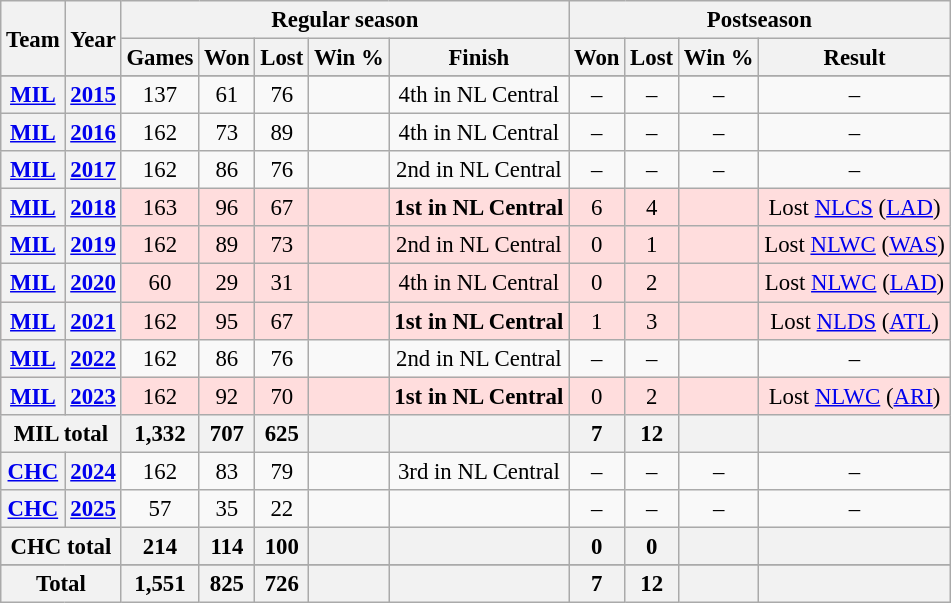<table class="wikitable" style="font-size: 95%; text-align:center;">
<tr>
<th rowspan="2">Team</th>
<th rowspan="2">Year</th>
<th colspan="5">Regular season</th>
<th colspan="4">Postseason</th>
</tr>
<tr>
<th>Games</th>
<th>Won</th>
<th>Lost</th>
<th>Win %</th>
<th>Finish</th>
<th>Won</th>
<th>Lost</th>
<th>Win %</th>
<th>Result</th>
</tr>
<tr>
</tr>
<tr>
<th><a href='#'>MIL</a></th>
<th><a href='#'>2015</a></th>
<td>137</td>
<td>61</td>
<td>76</td>
<td></td>
<td>4th in NL Central</td>
<td>–</td>
<td>–</td>
<td>–</td>
<td>–</td>
</tr>
<tr>
<th><a href='#'>MIL</a></th>
<th><a href='#'>2016</a></th>
<td>162</td>
<td>73</td>
<td>89</td>
<td></td>
<td>4th in NL Central</td>
<td>–</td>
<td>–</td>
<td>–</td>
<td>–</td>
</tr>
<tr>
<th><a href='#'>MIL</a></th>
<th><a href='#'>2017</a></th>
<td>162</td>
<td>86</td>
<td>76</td>
<td></td>
<td>2nd in NL Central</td>
<td>–</td>
<td>–</td>
<td>–</td>
<td>–</td>
</tr>
<tr style="background:#fdd;" !>
<th><a href='#'>MIL</a></th>
<th><a href='#'>2018</a></th>
<td>163</td>
<td>96</td>
<td>67</td>
<td></td>
<td><strong>1st in NL Central</strong></td>
<td>6</td>
<td>4</td>
<td></td>
<td>Lost <a href='#'>NLCS</a> (<a href='#'>LAD</a>)</td>
</tr>
<tr style="background:#fdd;" !>
<th><a href='#'>MIL</a></th>
<th><a href='#'>2019</a></th>
<td>162</td>
<td>89</td>
<td>73</td>
<td></td>
<td>2nd in NL Central</td>
<td>0</td>
<td>1</td>
<td></td>
<td>Lost <a href='#'>NLWC</a> (<a href='#'>WAS</a>)</td>
</tr>
<tr style="background:#fdd;" !>
<th><a href='#'>MIL</a></th>
<th><a href='#'>2020</a></th>
<td>60</td>
<td>29</td>
<td>31</td>
<td></td>
<td>4th in NL Central</td>
<td>0</td>
<td>2</td>
<td></td>
<td>Lost <a href='#'>NLWC</a> (<a href='#'>LAD</a>)</td>
</tr>
<tr style="background:#fdd;" !>
<th><a href='#'>MIL</a></th>
<th><a href='#'>2021</a></th>
<td>162</td>
<td>95</td>
<td>67</td>
<td></td>
<td><strong>1st in NL Central</strong></td>
<td>1</td>
<td>3</td>
<td></td>
<td>Lost <a href='#'>NLDS</a> (<a href='#'>ATL</a>)</td>
</tr>
<tr>
<th><a href='#'>MIL</a></th>
<th><a href='#'>2022</a></th>
<td>162</td>
<td>86</td>
<td>76</td>
<td></td>
<td>2nd in NL Central</td>
<td>–</td>
<td>–</td>
<td></td>
<td>–</td>
</tr>
<tr style="background:#fdd;" !>
<th><a href='#'>MIL</a></th>
<th><a href='#'>2023</a></th>
<td>162</td>
<td>92</td>
<td>70</td>
<td></td>
<td><strong>1st in NL Central</strong></td>
<td>0</td>
<td>2</td>
<td></td>
<td>Lost <a href='#'>NLWC</a> (<a href='#'>ARI</a>)</td>
</tr>
<tr>
<th colspan="2">MIL total</th>
<th>1,332</th>
<th>707</th>
<th>625</th>
<th></th>
<th></th>
<th>7</th>
<th>12</th>
<th></th>
<th></th>
</tr>
<tr>
<th><a href='#'>CHC</a></th>
<th><a href='#'>2024</a></th>
<td>162</td>
<td>83</td>
<td>79</td>
<td></td>
<td>3rd in NL Central</td>
<td>–</td>
<td>–</td>
<td>–</td>
<td>–</td>
</tr>
<tr>
<th><a href='#'>CHC</a></th>
<th><a href='#'>2025</a></th>
<td>57</td>
<td>35</td>
<td>22</td>
<td></td>
<td></td>
<td>–</td>
<td>–</td>
<td>–</td>
<td>–</td>
</tr>
<tr>
<th colspan="2">CHC total</th>
<th>214</th>
<th>114</th>
<th>100</th>
<th></th>
<th></th>
<th>0</th>
<th>0</th>
<th></th>
<th></th>
</tr>
<tr>
</tr>
<tr>
<th colspan="2">Total</th>
<th>1,551</th>
<th>825</th>
<th>726</th>
<th></th>
<th></th>
<th>7</th>
<th>12</th>
<th></th>
<th></th>
</tr>
</table>
